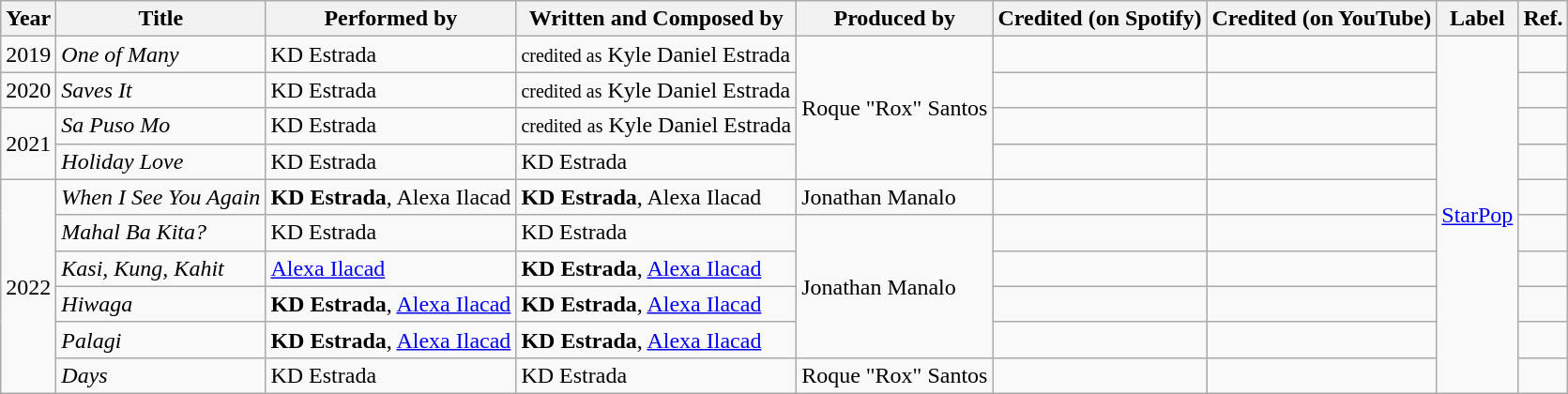<table class="wikitable">
<tr>
<th>Year</th>
<th>Title</th>
<th>Performed by</th>
<th>Written and Composed by</th>
<th>Produced by</th>
<th>Credited (on Spotify)</th>
<th>Credited (on YouTube)</th>
<th>Label</th>
<th>Ref.</th>
</tr>
<tr>
<td>2019</td>
<td><em>One of Many</em></td>
<td>KD Estrada</td>
<td><small>credited as</small> Kyle Daniel Estrada</td>
<td rowspan="4">Roque "Rox" Santos</td>
<td></td>
<td></td>
<td rowspan="11"><a href='#'>StarPop</a></td>
<td></td>
</tr>
<tr>
<td>2020</td>
<td><em>Saves It</em></td>
<td>KD Estrada</td>
<td><small>credited as</small> Kyle Daniel Estrada</td>
<td></td>
<td></td>
<td></td>
</tr>
<tr>
<td rowspan="2">2021</td>
<td><em>Sa Puso Mo</em></td>
<td>KD Estrada</td>
<td><small>credited</small> <small>as</small> Kyle Daniel Estrada</td>
<td></td>
<td></td>
<td></td>
</tr>
<tr>
<td><em>Holiday Love</em></td>
<td>KD Estrada</td>
<td>KD Estrada</td>
<td></td>
<td></td>
<td></td>
</tr>
<tr>
<td rowspan="7">2022</td>
<td><em>When I See You Again</em></td>
<td><strong>KD Estrada</strong>, Alexa Ilacad</td>
<td><strong>KD Estrada</strong>, Alexa Ilacad</td>
<td>Jonathan Manalo</td>
<td></td>
<td></td>
<td></td>
</tr>
<tr>
<td><em>Mahal Ba Kita?</em></td>
<td>KD Estrada</td>
<td>KD Estrada</td>
<td rowspan="4">Jonathan Manalo</td>
<td></td>
<td></td>
<td></td>
</tr>
<tr>
<td><em>Kasi, Kung, Kahit</em></td>
<td><a href='#'>Alexa Ilacad</a></td>
<td><strong>KD Estrada</strong>, <a href='#'>Alexa Ilacad</a></td>
<td></td>
<td></td>
<td></td>
</tr>
<tr>
<td><em>Hiwaga</em></td>
<td><strong>KD Estrada</strong>, <a href='#'>Alexa Ilacad</a></td>
<td><strong>KD Estrada</strong>, <a href='#'>Alexa Ilacad</a></td>
<td></td>
<td></td>
<td></td>
</tr>
<tr>
<td><em>Palagi</em></td>
<td><strong>KD Estrada</strong>, <a href='#'>Alexa Ilacad</a></td>
<td><strong>KD Estrada</strong>, <a href='#'>Alexa Ilacad</a></td>
<td></td>
<td></td>
<td></td>
</tr>
<tr>
<td><em>Days</em></td>
<td>KD Estrada</td>
<td>KD Estrada</td>
<td>Roque "Rox" Santos</td>
<td></td>
<td></td>
<td></td>
</tr>
</table>
